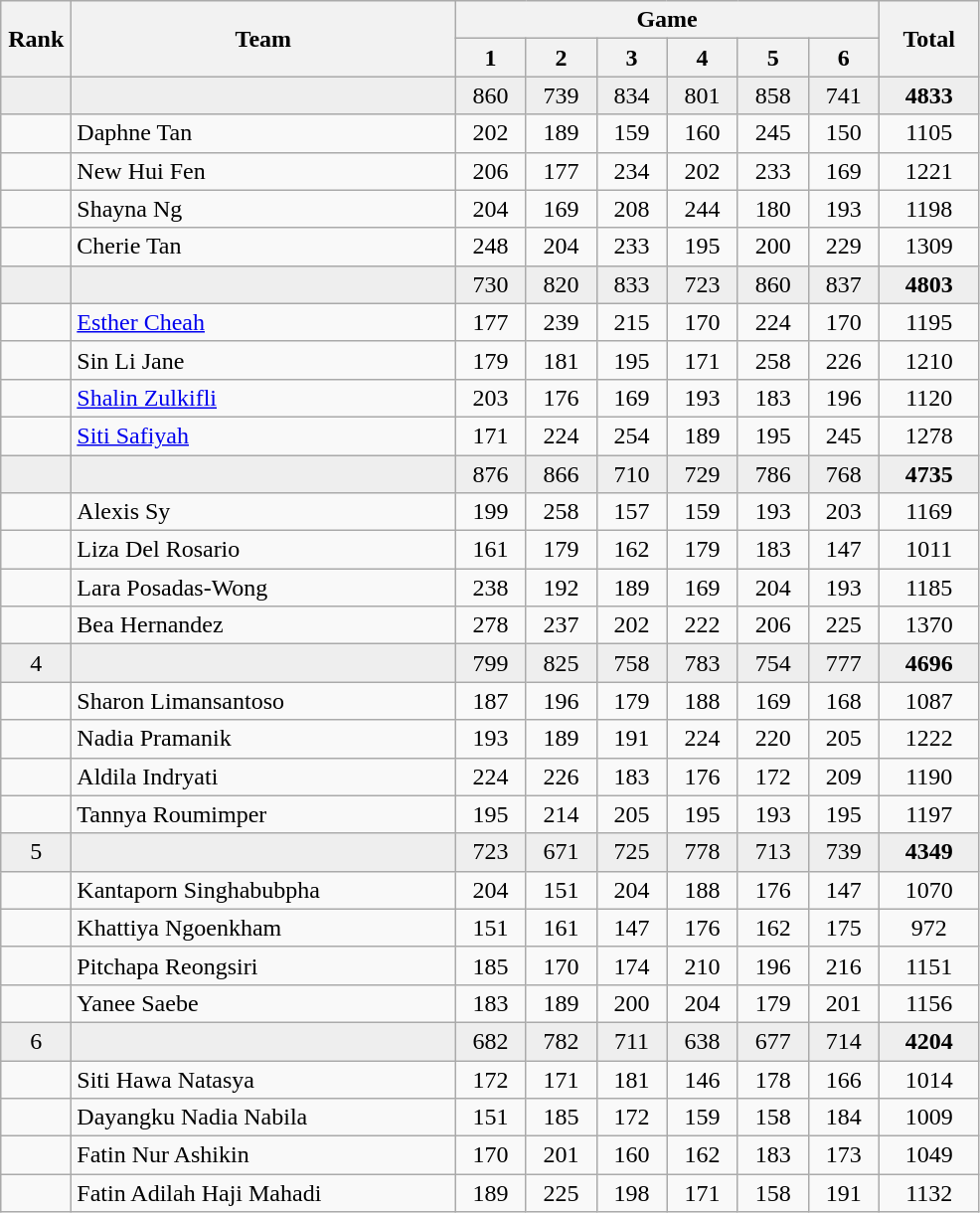<table class=wikitable style="text-align:center">
<tr>
<th rowspan="2" width=40>Rank</th>
<th rowspan="2" width=250>Team</th>
<th colspan="6">Game</th>
<th rowspan="2" width=60>Total</th>
</tr>
<tr>
<th width=40>1</th>
<th width=40>2</th>
<th width=40>3</th>
<th width=40>4</th>
<th width=40>5</th>
<th width=40>6</th>
</tr>
<tr bgcolor=eeeeee>
<td></td>
<td align=left></td>
<td>860</td>
<td>739</td>
<td>834</td>
<td>801</td>
<td>858</td>
<td>741</td>
<td><strong>4833</strong></td>
</tr>
<tr>
<td></td>
<td align=left>Daphne Tan</td>
<td>202</td>
<td>189</td>
<td>159</td>
<td>160</td>
<td>245</td>
<td>150</td>
<td>1105</td>
</tr>
<tr>
<td></td>
<td align=left>New Hui Fen</td>
<td>206</td>
<td>177</td>
<td>234</td>
<td>202</td>
<td>233</td>
<td>169</td>
<td>1221</td>
</tr>
<tr>
<td></td>
<td align=left>Shayna Ng</td>
<td>204</td>
<td>169</td>
<td>208</td>
<td>244</td>
<td>180</td>
<td>193</td>
<td>1198</td>
</tr>
<tr>
<td></td>
<td align=left>Cherie Tan</td>
<td>248</td>
<td>204</td>
<td>233</td>
<td>195</td>
<td>200</td>
<td>229</td>
<td>1309</td>
</tr>
<tr bgcolor=eeeeee>
<td></td>
<td align=left></td>
<td>730</td>
<td>820</td>
<td>833</td>
<td>723</td>
<td>860</td>
<td>837</td>
<td><strong>4803</strong></td>
</tr>
<tr>
<td></td>
<td align=left><a href='#'>Esther Cheah</a></td>
<td>177</td>
<td>239</td>
<td>215</td>
<td>170</td>
<td>224</td>
<td>170</td>
<td>1195</td>
</tr>
<tr>
<td></td>
<td align=left>Sin Li Jane</td>
<td>179</td>
<td>181</td>
<td>195</td>
<td>171</td>
<td>258</td>
<td>226</td>
<td>1210</td>
</tr>
<tr>
<td></td>
<td align=left><a href='#'>Shalin Zulkifli</a></td>
<td>203</td>
<td>176</td>
<td>169</td>
<td>193</td>
<td>183</td>
<td>196</td>
<td>1120</td>
</tr>
<tr>
<td></td>
<td align=left><a href='#'>Siti Safiyah</a></td>
<td>171</td>
<td>224</td>
<td>254</td>
<td>189</td>
<td>195</td>
<td>245</td>
<td>1278</td>
</tr>
<tr bgcolor=eeeeee>
<td></td>
<td align=left></td>
<td>876</td>
<td>866</td>
<td>710</td>
<td>729</td>
<td>786</td>
<td>768</td>
<td><strong>4735</strong></td>
</tr>
<tr>
<td></td>
<td align=left>Alexis Sy</td>
<td>199</td>
<td>258</td>
<td>157</td>
<td>159</td>
<td>193</td>
<td>203</td>
<td>1169</td>
</tr>
<tr>
<td></td>
<td align=left>Liza Del Rosario</td>
<td>161</td>
<td>179</td>
<td>162</td>
<td>179</td>
<td>183</td>
<td>147</td>
<td>1011</td>
</tr>
<tr>
<td></td>
<td align=left>Lara Posadas-Wong</td>
<td>238</td>
<td>192</td>
<td>189</td>
<td>169</td>
<td>204</td>
<td>193</td>
<td>1185</td>
</tr>
<tr>
<td></td>
<td align=left>Bea Hernandez</td>
<td>278</td>
<td>237</td>
<td>202</td>
<td>222</td>
<td>206</td>
<td>225</td>
<td>1370</td>
</tr>
<tr bgcolor=eeeeee>
<td>4</td>
<td align=left></td>
<td>799</td>
<td>825</td>
<td>758</td>
<td>783</td>
<td>754</td>
<td>777</td>
<td><strong>4696</strong></td>
</tr>
<tr>
<td></td>
<td align=left>Sharon Limansantoso</td>
<td>187</td>
<td>196</td>
<td>179</td>
<td>188</td>
<td>169</td>
<td>168</td>
<td>1087</td>
</tr>
<tr>
<td></td>
<td align=left>Nadia Pramanik</td>
<td>193</td>
<td>189</td>
<td>191</td>
<td>224</td>
<td>220</td>
<td>205</td>
<td>1222</td>
</tr>
<tr>
<td></td>
<td align=left>Aldila Indryati</td>
<td>224</td>
<td>226</td>
<td>183</td>
<td>176</td>
<td>172</td>
<td>209</td>
<td>1190</td>
</tr>
<tr>
<td></td>
<td align=left>Tannya Roumimper</td>
<td>195</td>
<td>214</td>
<td>205</td>
<td>195</td>
<td>193</td>
<td>195</td>
<td>1197</td>
</tr>
<tr bgcolor=eeeeee>
<td>5</td>
<td align=left></td>
<td>723</td>
<td>671</td>
<td>725</td>
<td>778</td>
<td>713</td>
<td>739</td>
<td><strong>4349</strong></td>
</tr>
<tr>
<td></td>
<td align=left>Kantaporn Singhabubpha</td>
<td>204</td>
<td>151</td>
<td>204</td>
<td>188</td>
<td>176</td>
<td>147</td>
<td>1070</td>
</tr>
<tr>
<td></td>
<td align=left>Khattiya Ngoenkham</td>
<td>151</td>
<td>161</td>
<td>147</td>
<td>176</td>
<td>162</td>
<td>175</td>
<td>972</td>
</tr>
<tr>
<td></td>
<td align=left>Pitchapa Reongsiri</td>
<td>185</td>
<td>170</td>
<td>174</td>
<td>210</td>
<td>196</td>
<td>216</td>
<td>1151</td>
</tr>
<tr>
<td></td>
<td align=left>Yanee Saebe</td>
<td>183</td>
<td>189</td>
<td>200</td>
<td>204</td>
<td>179</td>
<td>201</td>
<td>1156</td>
</tr>
<tr bgcolor=eeeeee>
<td>6</td>
<td align=left></td>
<td>682</td>
<td>782</td>
<td>711</td>
<td>638</td>
<td>677</td>
<td>714</td>
<td><strong>4204</strong></td>
</tr>
<tr>
<td></td>
<td align=left>Siti Hawa Natasya</td>
<td>172</td>
<td>171</td>
<td>181</td>
<td>146</td>
<td>178</td>
<td>166</td>
<td>1014</td>
</tr>
<tr>
<td></td>
<td align=left>Dayangku Nadia Nabila</td>
<td>151</td>
<td>185</td>
<td>172</td>
<td>159</td>
<td>158</td>
<td>184</td>
<td>1009</td>
</tr>
<tr>
<td></td>
<td align=left>Fatin Nur Ashikin</td>
<td>170</td>
<td>201</td>
<td>160</td>
<td>162</td>
<td>183</td>
<td>173</td>
<td>1049</td>
</tr>
<tr>
<td></td>
<td align=left>Fatin Adilah Haji Mahadi</td>
<td>189</td>
<td>225</td>
<td>198</td>
<td>171</td>
<td>158</td>
<td>191</td>
<td>1132</td>
</tr>
</table>
